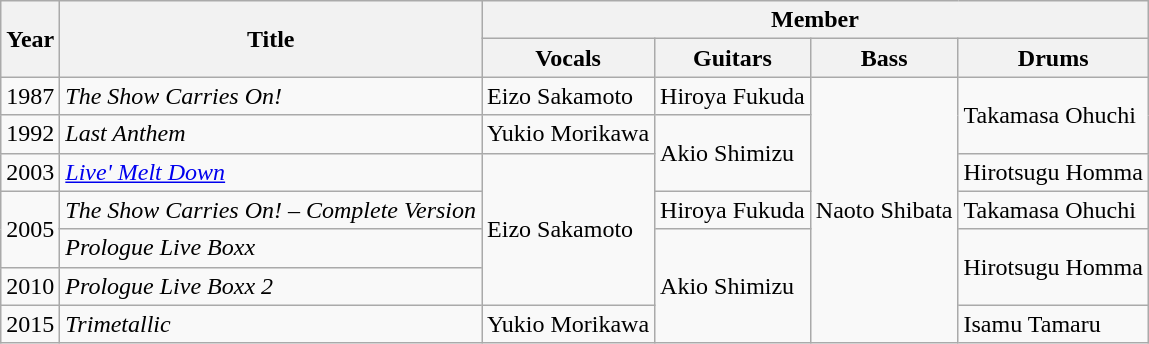<table class="wikitable">
<tr>
<th rowspan="2">Year</th>
<th rowspan="2">Title</th>
<th colspan="4">Member</th>
</tr>
<tr>
<th>Vocals</th>
<th>Guitars</th>
<th>Bass</th>
<th>Drums</th>
</tr>
<tr>
<td>1987</td>
<td><em>The Show Carries On!</em></td>
<td>Eizo Sakamoto</td>
<td>Hiroya Fukuda</td>
<td rowspan="7">Naoto Shibata</td>
<td rowspan="2">Takamasa Ohuchi</td>
</tr>
<tr>
<td>1992</td>
<td><em>Last Anthem</em></td>
<td>Yukio Morikawa</td>
<td rowspan="2">Akio Shimizu</td>
</tr>
<tr>
<td>2003</td>
<td><em><a href='#'>Live' Melt Down</a></em></td>
<td rowspan="4">Eizo Sakamoto</td>
<td>Hirotsugu Homma</td>
</tr>
<tr>
<td rowspan="2">2005</td>
<td><em>The Show Carries On! – Complete Version</em></td>
<td>Hiroya Fukuda</td>
<td>Takamasa Ohuchi</td>
</tr>
<tr>
<td><em>Prologue Live Boxx</em></td>
<td rowspan="3">Akio Shimizu</td>
<td rowspan="2">Hirotsugu Homma</td>
</tr>
<tr>
<td>2010</td>
<td><em>Prologue Live Boxx 2</em></td>
</tr>
<tr>
<td>2015</td>
<td><em>Trimetallic</em></td>
<td>Yukio Morikawa</td>
<td>Isamu Tamaru</td>
</tr>
</table>
